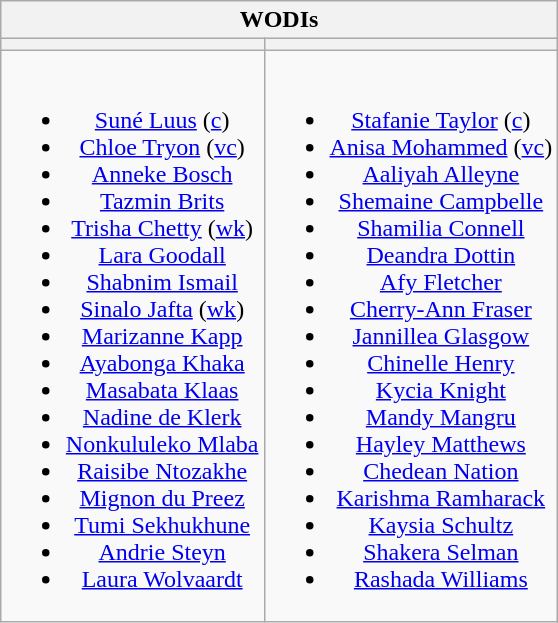<table class="wikitable" style="text-align:center; margin:auto">
<tr>
<th colspan=2>WODIs</th>
</tr>
<tr>
<th></th>
<th></th>
</tr>
<tr style="vertical-align:top">
<td><br><ul><li><a href='#'>Suné Luus</a> (<a href='#'>c</a>)</li><li><a href='#'>Chloe Tryon</a> (<a href='#'>vc</a>)</li><li><a href='#'>Anneke Bosch</a></li><li><a href='#'>Tazmin Brits</a></li><li><a href='#'>Trisha Chetty</a> (<a href='#'>wk</a>)</li><li><a href='#'>Lara Goodall</a></li><li><a href='#'>Shabnim Ismail</a></li><li><a href='#'>Sinalo Jafta</a> (<a href='#'>wk</a>)</li><li><a href='#'>Marizanne Kapp</a></li><li><a href='#'>Ayabonga Khaka</a></li><li><a href='#'>Masabata Klaas</a></li><li><a href='#'>Nadine de Klerk</a></li><li><a href='#'>Nonkululeko Mlaba</a></li><li><a href='#'>Raisibe Ntozakhe</a></li><li><a href='#'>Mignon du Preez</a></li><li><a href='#'>Tumi Sekhukhune</a></li><li><a href='#'>Andrie Steyn</a></li><li><a href='#'>Laura Wolvaardt</a></li></ul></td>
<td><br><ul><li><a href='#'>Stafanie Taylor</a> (<a href='#'>c</a>)</li><li><a href='#'>Anisa Mohammed</a> (<a href='#'>vc</a>)</li><li><a href='#'>Aaliyah Alleyne</a></li><li><a href='#'>Shemaine Campbelle</a></li><li><a href='#'>Shamilia Connell</a></li><li><a href='#'>Deandra Dottin</a></li><li><a href='#'>Afy Fletcher</a></li><li><a href='#'>Cherry-Ann Fraser</a></li><li><a href='#'>Jannillea Glasgow</a></li><li><a href='#'>Chinelle Henry</a></li><li><a href='#'>Kycia Knight</a></li><li><a href='#'>Mandy Mangru</a></li><li><a href='#'>Hayley Matthews</a></li><li><a href='#'>Chedean Nation</a></li><li><a href='#'>Karishma Ramharack</a></li><li><a href='#'>Kaysia Schultz</a></li><li><a href='#'>Shakera Selman</a></li><li><a href='#'>Rashada Williams</a></li></ul></td>
</tr>
</table>
